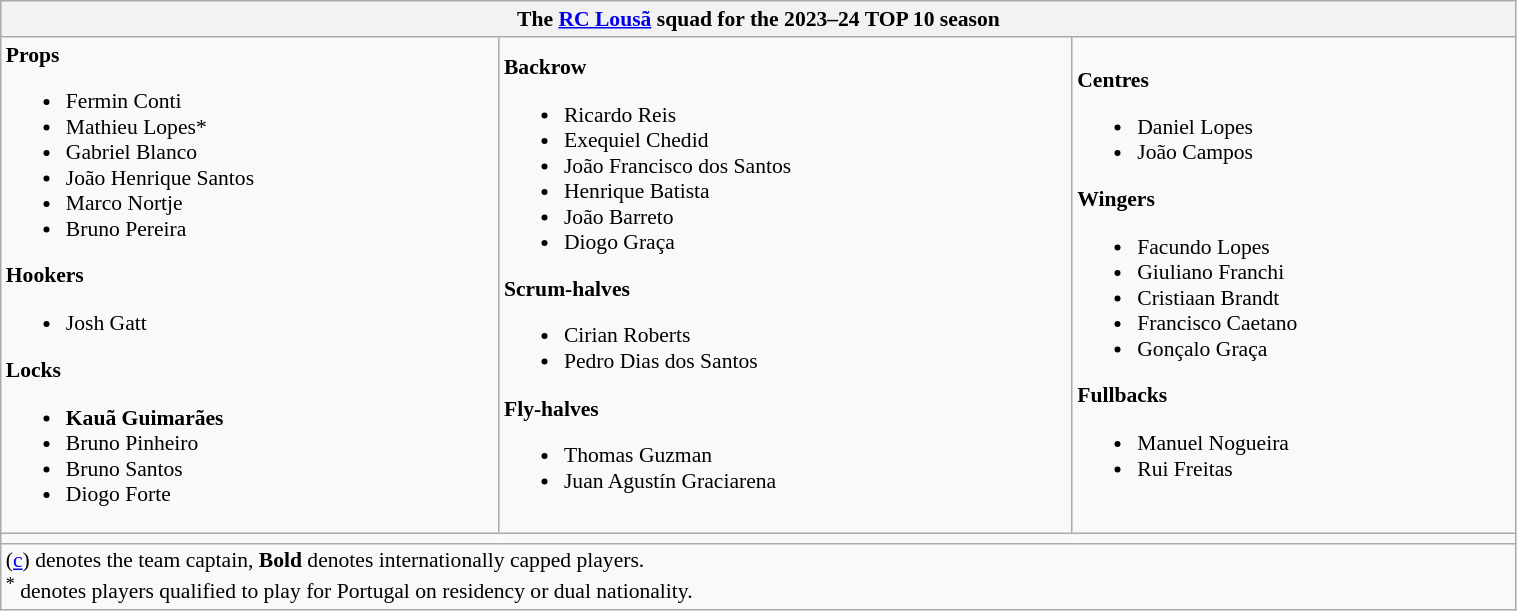<table class="wikitable" style="text-align:left; font-size:90%; width:80%">
<tr>
<th colspan="3">The <strong><a href='#'>RC Lousã</a></strong> squad for the 2023–24 TOP 10 season</th>
</tr>
<tr>
<td><strong>Props</strong><br><ul><li> Fermin Conti</li><li> Mathieu Lopes*</li><li> Gabriel Blanco</li><li> João Henrique Santos</li><li> Marco Nortje</li><li> Bruno Pereira</li></ul><strong>Hookers</strong><ul><li> Josh Gatt</li></ul><strong>Locks</strong><ul><li> <strong>Kauã Guimarães</strong></li><li> Bruno Pinheiro</li><li> Bruno Santos</li><li> Diogo Forte</li></ul></td>
<td><strong>Backrow</strong><br><ul><li> Ricardo Reis</li><li> Exequiel Chedid</li><li> João Francisco dos Santos</li><li> Henrique Batista</li><li> João Barreto</li><li> Diogo Graça</li></ul><strong>Scrum-halves</strong><ul><li> Cirian Roberts</li><li> Pedro Dias dos Santos</li></ul><strong>Fly-halves</strong><ul><li> Thomas Guzman</li><li> Juan Agustín Graciarena</li></ul></td>
<td><strong>Centres</strong><br><ul><li> Daniel Lopes</li><li> João Campos</li></ul><strong>Wingers</strong><ul><li> Facundo Lopes</li><li> Giuliano Franchi</li><li> Cristiaan Brandt</li><li> Francisco Caetano</li><li> Gonçalo Graça</li></ul><strong>Fullbacks</strong><ul><li> Manuel Nogueira</li><li> Rui Freitas</li></ul></td>
</tr>
<tr>
<td colspan="3"></td>
</tr>
<tr>
<td colspan="3">(<a href='#'>c</a>) denotes the team captain, <strong>Bold</strong> denotes internationally capped players.<br><sup>*</sup> denotes players qualified to play for Portugal on residency or dual nationality.
</td>
</tr>
</table>
